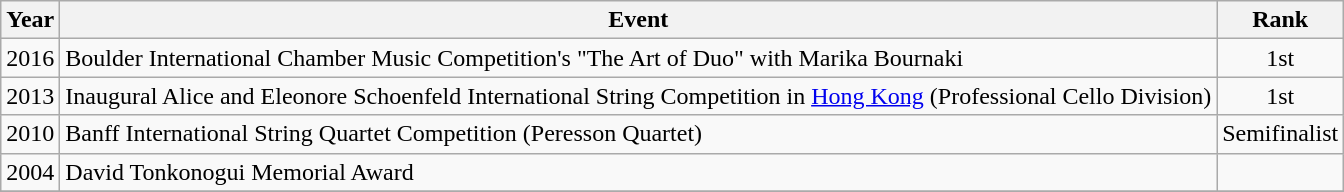<table class="wikitable">
<tr>
<th>Year</th>
<th>Event</th>
<th>Rank</th>
</tr>
<tr>
<td>2016</td>
<td>Boulder International Chamber Music Competition's "The Art of Duo" with Marika Bournaki</td>
<td style="text-align:center;">1st</td>
</tr>
<tr>
<td>2013</td>
<td>Inaugural Alice and Eleonore Schoenfeld International String Competition in <a href='#'>Hong Kong</a> (Professional Cello Division)</td>
<td style="text-align:center;">1st</td>
</tr>
<tr>
<td>2010</td>
<td>Banff International String Quartet Competition (Peresson Quartet)</td>
<td style="text-align:center;">Semifinalist</td>
</tr>
<tr>
<td>2004</td>
<td>David Tonkonogui Memorial Award</td>
<td></td>
</tr>
<tr>
</tr>
</table>
